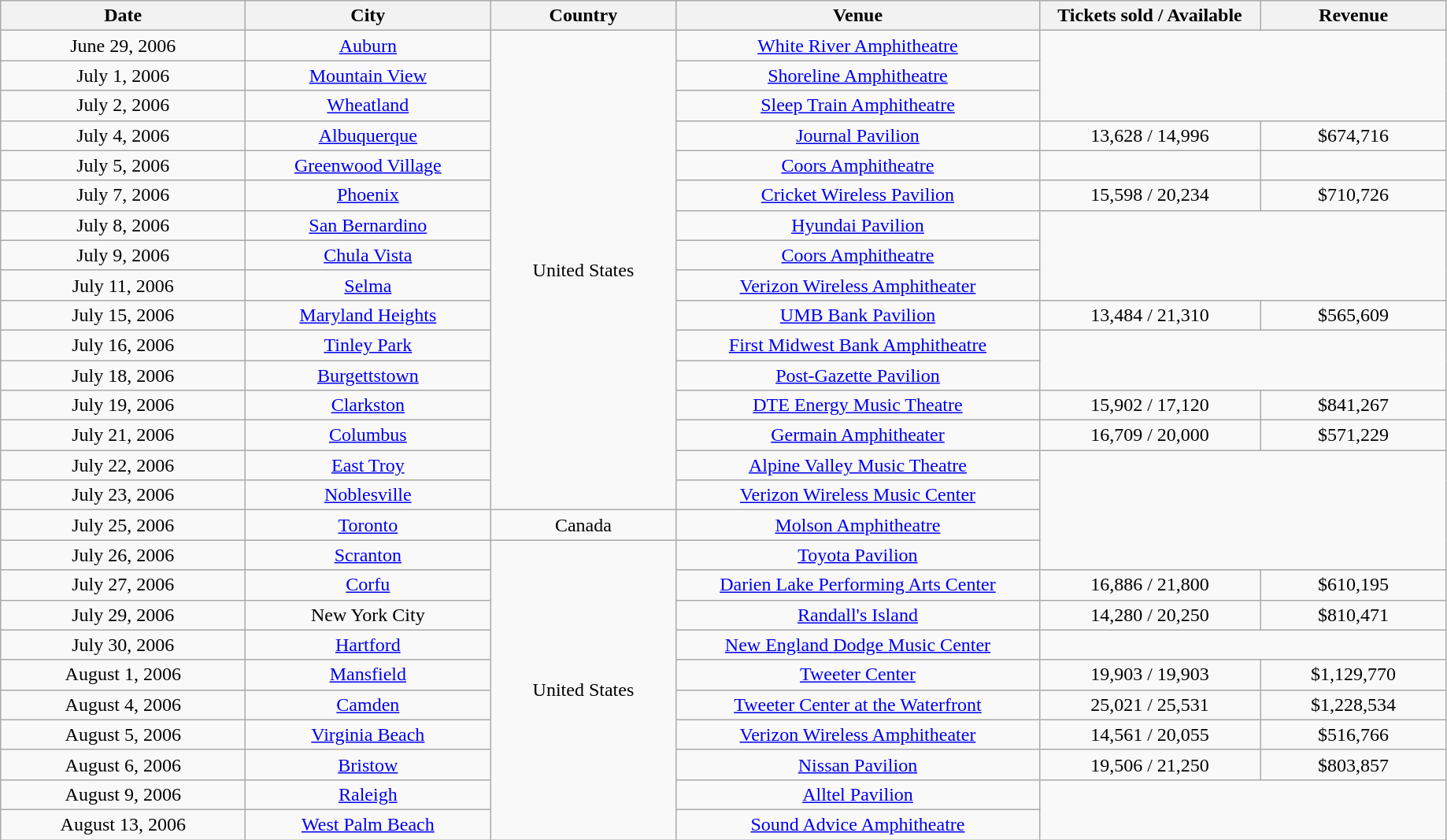<table class="wikitable" style="text-align:center;">
<tr>
<th style="width:200px;">Date</th>
<th style="width:200px;">City</th>
<th style="width:150px;">Country</th>
<th style="width:300px;">Venue</th>
<th style="width:180px;">Tickets sold / Available</th>
<th style="width:150px;">Revenue</th>
</tr>
<tr>
<td>June 29, 2006</td>
<td><a href='#'>Auburn</a></td>
<td rowspan="16">United States</td>
<td><a href='#'>White River Amphitheatre</a></td>
</tr>
<tr>
<td>July 1, 2006</td>
<td><a href='#'>Mountain View</a></td>
<td><a href='#'>Shoreline Amphitheatre</a></td>
</tr>
<tr>
<td>July 2, 2006</td>
<td><a href='#'>Wheatland</a></td>
<td><a href='#'>Sleep Train Amphitheatre</a></td>
</tr>
<tr>
<td>July 4, 2006</td>
<td><a href='#'>Albuquerque</a></td>
<td><a href='#'>Journal Pavilion</a></td>
<td>13,628 / 14,996</td>
<td>$674,716</td>
</tr>
<tr>
<td>July 5, 2006</td>
<td><a href='#'>Greenwood Village</a></td>
<td><a href='#'>Coors Amphitheatre</a></td>
<td></td>
<td></td>
</tr>
<tr>
<td>July 7, 2006</td>
<td><a href='#'>Phoenix</a></td>
<td><a href='#'>Cricket Wireless Pavilion</a></td>
<td>15,598 / 20,234</td>
<td>$710,726</td>
</tr>
<tr>
<td>July 8, 2006</td>
<td><a href='#'>San Bernardino</a></td>
<td><a href='#'>Hyundai Pavilion</a></td>
</tr>
<tr>
<td>July 9, 2006</td>
<td><a href='#'>Chula Vista</a></td>
<td><a href='#'>Coors Amphitheatre</a></td>
</tr>
<tr>
<td>July 11, 2006</td>
<td><a href='#'>Selma</a></td>
<td><a href='#'>Verizon Wireless Amphitheater</a></td>
</tr>
<tr>
<td>July 15, 2006</td>
<td><a href='#'>Maryland Heights</a></td>
<td><a href='#'>UMB Bank Pavilion</a></td>
<td>13,484 / 21,310</td>
<td>$565,609</td>
</tr>
<tr>
<td>July 16, 2006</td>
<td><a href='#'>Tinley Park</a></td>
<td><a href='#'>First Midwest Bank Amphitheatre</a></td>
</tr>
<tr>
<td>July 18, 2006</td>
<td><a href='#'>Burgettstown</a></td>
<td><a href='#'>Post-Gazette Pavilion</a></td>
</tr>
<tr>
<td>July 19, 2006</td>
<td><a href='#'>Clarkston</a></td>
<td><a href='#'>DTE Energy Music Theatre</a></td>
<td>15,902 / 17,120</td>
<td>$841,267</td>
</tr>
<tr>
<td>July 21, 2006</td>
<td><a href='#'>Columbus</a></td>
<td><a href='#'>Germain Amphitheater</a></td>
<td>16,709 / 20,000</td>
<td>$571,229</td>
</tr>
<tr>
<td>July 22, 2006</td>
<td><a href='#'>East Troy</a></td>
<td><a href='#'>Alpine Valley Music Theatre</a></td>
</tr>
<tr>
<td>July 23, 2006</td>
<td><a href='#'>Noblesville</a></td>
<td><a href='#'>Verizon Wireless Music Center</a></td>
</tr>
<tr>
<td>July 25, 2006</td>
<td><a href='#'>Toronto</a></td>
<td>Canada</td>
<td><a href='#'>Molson Amphitheatre</a></td>
</tr>
<tr>
<td>July 26, 2006</td>
<td><a href='#'>Scranton</a></td>
<td rowspan="10">United States</td>
<td><a href='#'>Toyota Pavilion</a></td>
</tr>
<tr>
<td>July 27, 2006</td>
<td><a href='#'>Corfu</a></td>
<td><a href='#'>Darien Lake Performing Arts Center</a></td>
<td>16,886 / 21,800</td>
<td>$610,195</td>
</tr>
<tr>
<td>July 29, 2006</td>
<td>New York City</td>
<td><a href='#'>Randall's Island</a></td>
<td>14,280 / 20,250</td>
<td>$810,471</td>
</tr>
<tr>
<td>July 30, 2006</td>
<td><a href='#'>Hartford</a></td>
<td><a href='#'>New England Dodge Music Center</a></td>
</tr>
<tr>
<td>August 1, 2006</td>
<td><a href='#'>Mansfield</a></td>
<td><a href='#'>Tweeter Center</a></td>
<td>19,903 / 19,903</td>
<td>$1,129,770</td>
</tr>
<tr>
<td>August 4, 2006</td>
<td><a href='#'>Camden</a></td>
<td><a href='#'>Tweeter Center at the Waterfront</a></td>
<td>25,021 / 25,531</td>
<td>$1,228,534</td>
</tr>
<tr>
<td>August 5, 2006</td>
<td><a href='#'>Virginia Beach</a></td>
<td><a href='#'>Verizon Wireless Amphitheater</a></td>
<td>14,561 / 20,055</td>
<td>$516,766</td>
</tr>
<tr>
<td>August 6, 2006</td>
<td><a href='#'>Bristow</a></td>
<td><a href='#'>Nissan Pavilion</a></td>
<td>19,506 / 21,250</td>
<td>$803,857</td>
</tr>
<tr>
<td>August 9, 2006</td>
<td><a href='#'>Raleigh</a></td>
<td><a href='#'>Alltel Pavilion</a></td>
</tr>
<tr>
<td>August 13, 2006</td>
<td><a href='#'>West Palm Beach</a></td>
<td><a href='#'>Sound Advice Amphitheatre</a></td>
</tr>
</table>
